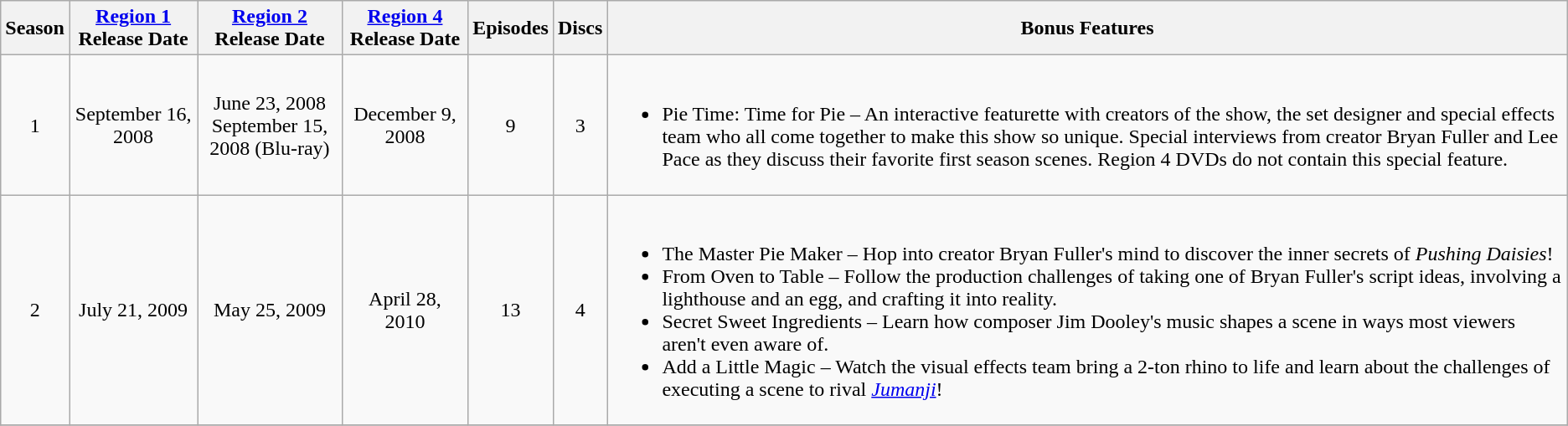<table class="wikitable">
<tr>
<th>Season</th>
<th><a href='#'>Region 1</a> Release Date</th>
<th><a href='#'>Region 2</a> Release Date</th>
<th><a href='#'>Region 4</a> Release Date</th>
<th>Episodes</th>
<th>Discs</th>
<th>Bonus Features</th>
</tr>
<tr>
<td align="center">1</td>
<td align="center">September 16, 2008</td>
<td align="center">June 23, 2008<br>September 15, 2008 (Blu-ray)</td>
<td align="center">December 9, 2008</td>
<td align="center">9</td>
<td align="center">3</td>
<td><br><ul><li>Pie Time: Time for Pie – An interactive featurette with creators of the show, the set designer and special effects team who all come together to make this show so unique. Special interviews from creator Bryan Fuller and Lee Pace as they discuss their favorite first season scenes. Region 4 DVDs do not contain this special feature.</li></ul></td>
</tr>
<tr>
<td align="center">2</td>
<td align="center">July 21, 2009</td>
<td align="center">May 25, 2009</td>
<td align="center">April 28, 2010</td>
<td align="center">13</td>
<td align="center">4</td>
<td><br><ul><li>The Master Pie Maker – Hop into creator Bryan Fuller's mind to discover the inner secrets of <em>Pushing Daisies</em>!</li><li>From Oven to Table – Follow the production challenges of taking one of Bryan Fuller's script ideas, involving a lighthouse and an egg, and crafting it into reality.</li><li>Secret Sweet Ingredients – Learn how composer Jim Dooley's music shapes a scene in ways most viewers aren't even aware of.</li><li>Add a Little Magic – Watch the visual effects team bring a 2-ton rhino to life and learn about the challenges of executing a scene to rival <em><a href='#'>Jumanji</a></em>!</li></ul></td>
</tr>
<tr>
</tr>
</table>
